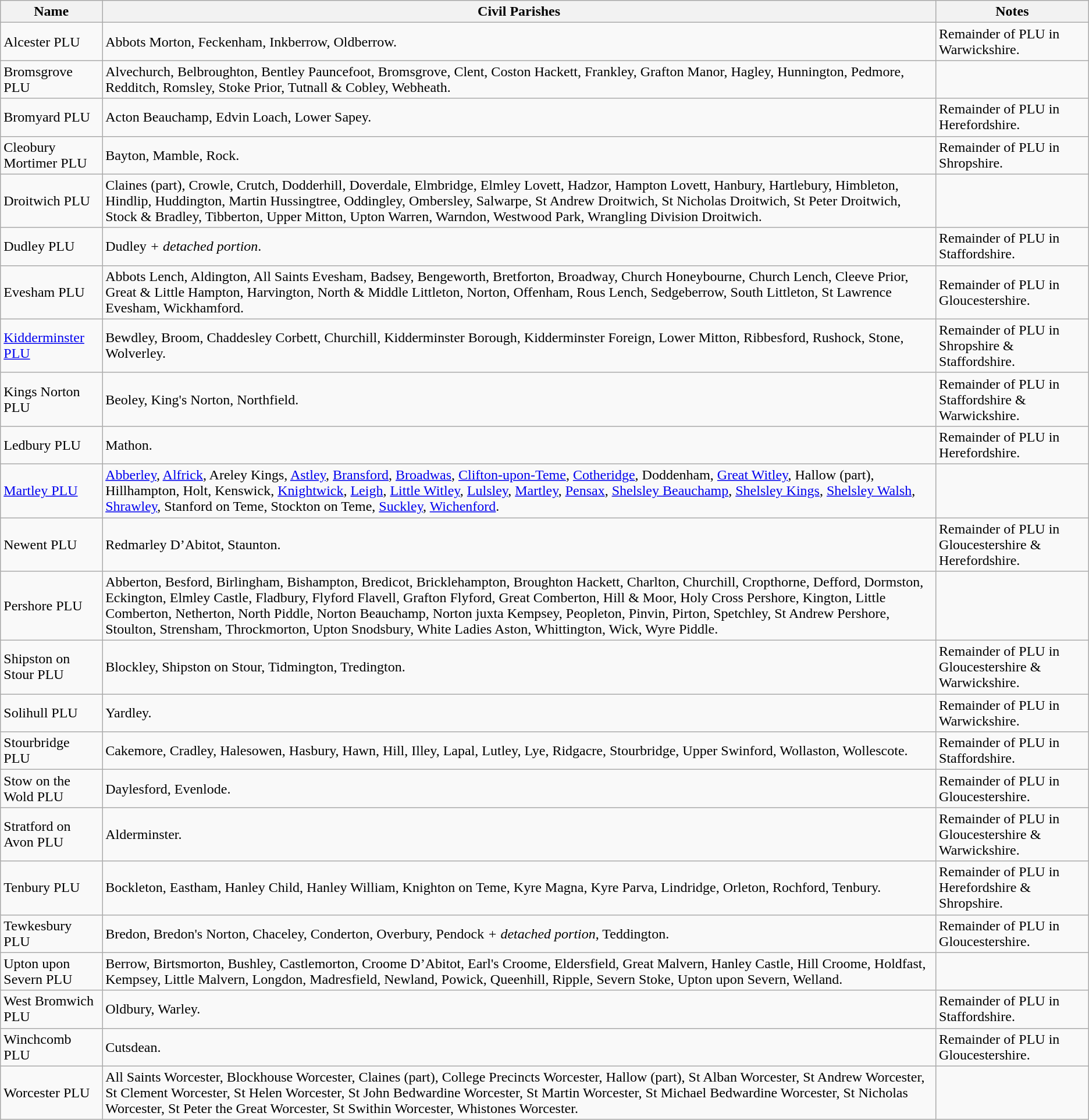<table class="wikitable">
<tr>
<th>Name</th>
<th>Civil Parishes</th>
<th>Notes</th>
</tr>
<tr>
<td>Alcester PLU</td>
<td>Abbots Morton, Feckenham, Inkberrow, Oldberrow.</td>
<td>Remainder of PLU in Warwickshire.</td>
</tr>
<tr>
<td>Bromsgrove PLU</td>
<td>Alvechurch, Belbroughton, Bentley Pauncefoot, Bromsgrove, Clent, Coston Hackett, Frankley, Grafton Manor, Hagley, Hunnington, Pedmore, Redditch, Romsley, Stoke Prior, Tutnall & Cobley, Webheath.</td>
<td></td>
</tr>
<tr>
<td>Bromyard PLU</td>
<td>Acton Beauchamp, Edvin Loach, Lower Sapey.</td>
<td>Remainder of PLU in Herefordshire.</td>
</tr>
<tr>
<td>Cleobury Mortimer PLU</td>
<td>Bayton, Mamble, Rock.</td>
<td>Remainder of PLU in Shropshire.</td>
</tr>
<tr>
<td>Droitwich PLU</td>
<td>Claines (part), Crowle, Crutch, Dodderhill, Doverdale, Elmbridge, Elmley Lovett, Hadzor, Hampton Lovett, Hanbury, Hartlebury, Himbleton, Hindlip, Huddington, Martin Hussingtree, Oddingley, Ombersley, Salwarpe, St Andrew Droitwich, St Nicholas Droitwich, St Peter Droitwich, Stock & Bradley, Tibberton, Upper Mitton, Upton Warren, Warndon, Westwood Park, Wrangling Division Droitwich.</td>
<td></td>
</tr>
<tr>
<td>Dudley PLU</td>
<td>Dudley <em>+ detached portion</em>.</td>
<td>Remainder of PLU in Staffordshire.</td>
</tr>
<tr>
<td>Evesham PLU</td>
<td>Abbots Lench, Aldington, All Saints Evesham, Badsey, Bengeworth, Bretforton, Broadway, Church Honeybourne, Church Lench, Cleeve Prior, Great & Little Hampton, Harvington, North & Middle Littleton, Norton, Offenham, Rous Lench, Sedgeberrow, South Littleton, St Lawrence Evesham, Wickhamford.</td>
<td>Remainder of PLU in Gloucestershire.</td>
</tr>
<tr>
<td><a href='#'>Kidderminster PLU</a></td>
<td>Bewdley, Broom, Chaddesley Corbett, Churchill, Kidderminster Borough, Kidderminster Foreign, Lower Mitton, Ribbesford, Rushock, Stone, Wolverley.</td>
<td>Remainder of PLU in Shropshire & Staffordshire.</td>
</tr>
<tr>
<td>Kings Norton PLU</td>
<td>Beoley, King's Norton, Northfield.</td>
<td>Remainder of PLU in Staffordshire & Warwickshire.</td>
</tr>
<tr>
<td>Ledbury PLU</td>
<td>Mathon.</td>
<td>Remainder of PLU in Herefordshire.</td>
</tr>
<tr>
<td><a href='#'>Martley PLU</a></td>
<td><a href='#'>Abberley</a>, <a href='#'>Alfrick</a>, Areley Kings, <a href='#'>Astley</a>, <a href='#'>Bransford</a>, <a href='#'>Broadwas</a>, <a href='#'>Clifton-upon-Teme</a>, <a href='#'>Cotheridge</a>, Doddenham, <a href='#'>Great Witley</a>, Hallow (part), Hillhampton, Holt, Kenswick, <a href='#'>Knightwick</a>, <a href='#'>Leigh</a>, <a href='#'>Little Witley</a>, <a href='#'>Lulsley</a>, <a href='#'>Martley</a>, <a href='#'>Pensax</a>, <a href='#'>Shelsley Beauchamp</a>, <a href='#'>Shelsley Kings</a>, <a href='#'>Shelsley Walsh</a>, <a href='#'>Shrawley</a>, Stanford on Teme, Stockton on Teme, <a href='#'>Suckley</a>, <a href='#'>Wichenford</a>.</td>
<td></td>
</tr>
<tr>
<td>Newent PLU</td>
<td>Redmarley D’Abitot, Staunton.</td>
<td>Remainder of PLU in Gloucestershire & Herefordshire.</td>
</tr>
<tr>
<td>Pershore PLU</td>
<td>Abberton, Besford, Birlingham, Bishampton, Bredicot, Bricklehampton, Broughton Hackett, Charlton, Churchill, Cropthorne, Defford, Dormston, Eckington, Elmley Castle, Fladbury, Flyford Flavell, Grafton Flyford, Great Comberton, Hill & Moor, Holy Cross Pershore, Kington, Little Comberton, Netherton, North Piddle, Norton Beauchamp, Norton juxta Kempsey, Peopleton, Pinvin, Pirton, Spetchley, St Andrew Pershore, Stoulton, Strensham, Throckmorton, Upton Snodsbury, White Ladies Aston, Whittington, Wick, Wyre Piddle.</td>
<td></td>
</tr>
<tr>
<td>Shipston on Stour PLU</td>
<td>Blockley, Shipston on Stour, Tidmington, Tredington.</td>
<td>Remainder of PLU in Gloucestershire & Warwickshire.</td>
</tr>
<tr>
<td>Solihull PLU</td>
<td>Yardley.</td>
<td>Remainder of PLU in Warwickshire.</td>
</tr>
<tr>
<td>Stourbridge PLU</td>
<td>Cakemore, Cradley, Halesowen, Hasbury, Hawn, Hill, Illey, Lapal, Lutley, Lye, Ridgacre, Stourbridge, Upper Swinford, Wollaston, Wollescote.</td>
<td>Remainder of PLU in Staffordshire.</td>
</tr>
<tr>
<td>Stow on the Wold PLU</td>
<td>Daylesford, Evenlode.</td>
<td>Remainder of PLU in Gloucestershire.</td>
</tr>
<tr>
<td>Stratford on Avon PLU</td>
<td>Alderminster.</td>
<td>Remainder of PLU in Gloucestershire & Warwickshire.</td>
</tr>
<tr>
<td>Tenbury PLU</td>
<td>Bockleton, Eastham, Hanley Child, Hanley William, Knighton on Teme, Kyre Magna, Kyre Parva, Lindridge, Orleton, Rochford, Tenbury.</td>
<td>Remainder of PLU in Herefordshire & Shropshire.</td>
</tr>
<tr>
<td>Tewkesbury PLU</td>
<td>Bredon, Bredon's Norton, Chaceley, Conderton, Overbury, Pendock <em>+ detached portion</em>, Teddington.</td>
<td>Remainder of PLU in Gloucestershire.</td>
</tr>
<tr>
<td>Upton upon Severn PLU</td>
<td>Berrow, Birtsmorton, Bushley, Castlemorton, Croome D’Abitot, Earl's Croome, Eldersfield, Great Malvern, Hanley Castle, Hill Croome, Holdfast, Kempsey, Little Malvern, Longdon, Madresfield, Newland, Powick, Queenhill, Ripple, Severn Stoke, Upton upon Severn, Welland.</td>
<td></td>
</tr>
<tr>
<td>West Bromwich PLU</td>
<td>Oldbury, Warley.</td>
<td>Remainder of PLU in Staffordshire.</td>
</tr>
<tr>
<td>Winchcomb PLU</td>
<td>Cutsdean.</td>
<td>Remainder of PLU in Gloucestershire.</td>
</tr>
<tr>
<td>Worcester PLU</td>
<td>All Saints Worcester, Blockhouse Worcester, Claines (part), College Precincts Worcester, Hallow (part), St Alban Worcester, St Andrew Worcester, St Clement Worcester, St Helen Worcester, St John Bedwardine Worcester, St Martin Worcester, St Michael Bedwardine Worcester, St Nicholas Worcester, St Peter the Great Worcester, St Swithin Worcester, Whistones Worcester.</td>
<td></td>
</tr>
</table>
